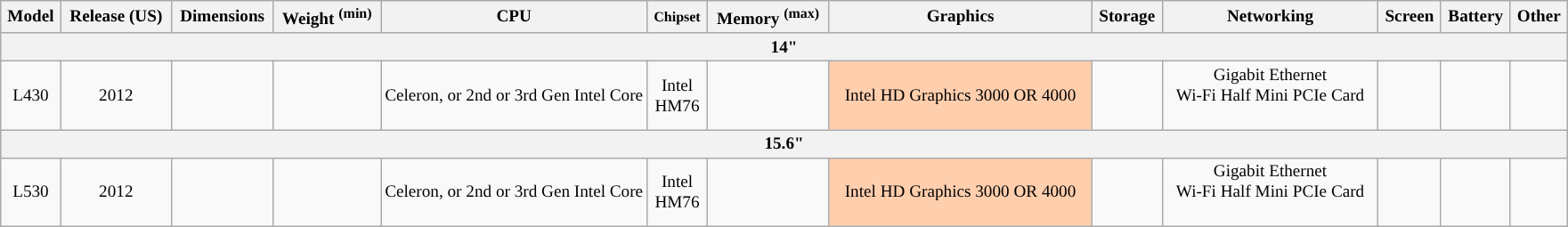<table class="wikitable" style="font-size: 80%; text-align: center; min-width: 80%;">
<tr>
<th>Model</th>
<th>Release (US)</th>
<th>Dimensions</th>
<th>Weight <sup>(min)</sup></th>
<th style="width:17%">CPU</th>
<th><small>Chipset</small></th>
<th>Memory <sup>(max)</sup></th>
<th>Graphics</th>
<th>Storage</th>
<th>Networking</th>
<th>Screen</th>
<th>Battery</th>
<th>Other</th>
</tr>
<tr>
<th colspan=13>14"</th>
</tr>
<tr>
<td>L430</td>
<td>2012</td>
<td></td>
<td></td>
<td style="background:">Celeron, or 2nd or 3rd Gen Intel Core</td>
<td>Intel<br>HM76</td>
<td></td>
<td style="background:#ffcead;">Intel HD Graphics 3000 OR 4000</td>
<td></td>
<td>Gigabit Ethernet<br>Wi-Fi Half Mini PCIe Card<br><small><br></small></td>
<td></td>
<td></td>
<td></td>
</tr>
<tr>
<th colspan=13>15.6"</th>
</tr>
<tr>
<td>L530</td>
<td>2012</td>
<td></td>
<td></td>
<td style="background:">Celeron, or 2nd or 3rd Gen Intel Core</td>
<td>Intel<br>HM76</td>
<td></td>
<td style="background:#ffcead;">Intel HD Graphics 3000 OR 4000</td>
<td></td>
<td>Gigabit Ethernet<br>Wi-Fi Half Mini PCIe Card<br><small><br></small></td>
<td></td>
<td></td>
<td></td>
</tr>
</table>
